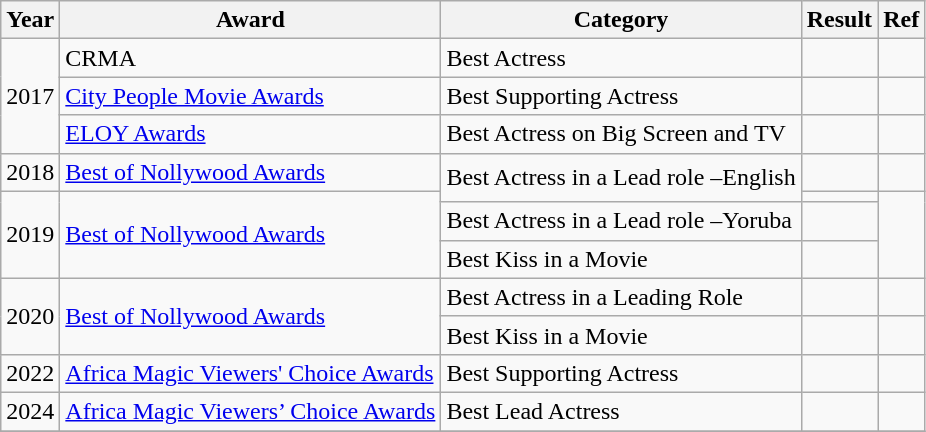<table class="wikitable">
<tr>
<th>Year</th>
<th>Award</th>
<th>Category</th>
<th>Result</th>
<th>Ref</th>
</tr>
<tr>
<td rowspan="3">2017</td>
<td>CRMA</td>
<td>Best Actress</td>
<td></td>
<td></td>
</tr>
<tr>
<td><a href='#'>City People Movie Awards</a></td>
<td>Best Supporting Actress</td>
<td></td>
<td></td>
</tr>
<tr>
<td><a href='#'>ELOY Awards</a></td>
<td>Best Actress on Big Screen and TV</td>
<td></td>
<td></td>
</tr>
<tr>
<td>2018</td>
<td><a href='#'>Best of Nollywood Awards</a></td>
<td rowspan="2">Best Actress in a Lead role –English</td>
<td></td>
<td></td>
</tr>
<tr>
<td rowspan="3">2019</td>
<td rowspan="3"><a href='#'>Best of Nollywood Awards</a></td>
<td></td>
<td rowspan="3"></td>
</tr>
<tr>
<td>Best Actress in a Lead role –Yoruba</td>
<td></td>
</tr>
<tr>
<td>Best Kiss in a Movie</td>
<td></td>
</tr>
<tr>
<td rowspan="2">2020</td>
<td rowspan="2"><a href='#'>Best of Nollywood Awards</a></td>
<td>Best Actress in a Leading Role</td>
<td></td>
<td></td>
</tr>
<tr>
<td>Best Kiss in a Movie</td>
<td></td>
<td></td>
</tr>
<tr>
<td>2022</td>
<td><a href='#'>Africa Magic Viewers' Choice Awards</a></td>
<td>Best Supporting Actress</td>
<td></td>
<td></td>
</tr>
<tr>
<td>2024</td>
<td><a href='#'>Africa Magic Viewers’ Choice Awards</a></td>
<td>Best Lead Actress</td>
<td></td>
<td></td>
</tr>
<tr>
</tr>
</table>
